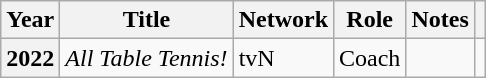<table class="wikitable sortable plainrowheaders">
<tr>
<th scope="col">Year</th>
<th scope="col">Title</th>
<th scope="col">Network</th>
<th scope="col">Role</th>
<th scope="col">Notes</th>
<th scope="col" class="unsortable"></th>
</tr>
<tr>
<th scope="row">2022</th>
<td><em>All Table Tennis!</em></td>
<td>tvN</td>
<td>Coach</td>
<td></td>
<td></td>
</tr>
</table>
